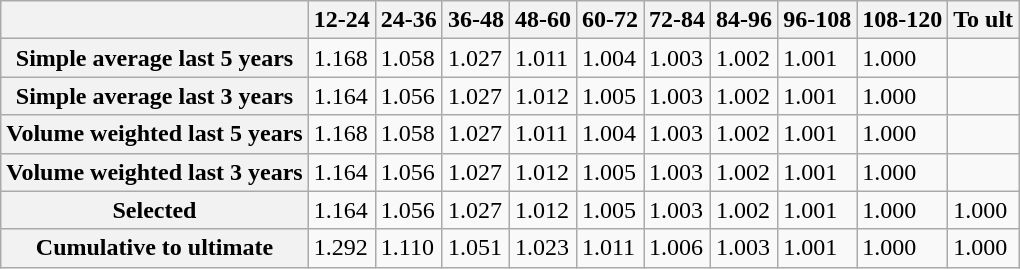<table class="wikitable">
<tr>
<th></th>
<th>12-24</th>
<th>24-36</th>
<th>36-48</th>
<th>48-60</th>
<th>60-72</th>
<th>72-84</th>
<th>84-96</th>
<th>96-108</th>
<th>108-120</th>
<th>To ult</th>
</tr>
<tr>
<th>Simple average last 5 years</th>
<td>1.168</td>
<td>1.058</td>
<td>1.027</td>
<td>1.011</td>
<td>1.004</td>
<td>1.003</td>
<td>1.002</td>
<td>1.001</td>
<td>1.000</td>
<td></td>
</tr>
<tr>
<th>Simple average last 3 years</th>
<td>1.164</td>
<td>1.056</td>
<td>1.027</td>
<td>1.012</td>
<td>1.005</td>
<td>1.003</td>
<td>1.002</td>
<td>1.001</td>
<td>1.000</td>
<td></td>
</tr>
<tr>
<th>Volume weighted last 5 years</th>
<td>1.168</td>
<td>1.058</td>
<td>1.027</td>
<td>1.011</td>
<td>1.004</td>
<td>1.003</td>
<td>1.002</td>
<td>1.001</td>
<td>1.000</td>
<td></td>
</tr>
<tr>
<th>Volume weighted last 3 years</th>
<td>1.164</td>
<td>1.056</td>
<td>1.027</td>
<td>1.012</td>
<td>1.005</td>
<td>1.003</td>
<td>1.002</td>
<td>1.001</td>
<td>1.000</td>
<td></td>
</tr>
<tr>
<th>Selected</th>
<td>1.164</td>
<td>1.056</td>
<td>1.027</td>
<td>1.012</td>
<td>1.005</td>
<td>1.003</td>
<td>1.002</td>
<td>1.001</td>
<td>1.000</td>
<td>1.000</td>
</tr>
<tr>
<th>Cumulative to ultimate</th>
<td>1.292</td>
<td>1.110</td>
<td>1.051</td>
<td>1.023</td>
<td>1.011</td>
<td>1.006</td>
<td>1.003</td>
<td>1.001</td>
<td>1.000</td>
<td>1.000</td>
</tr>
</table>
